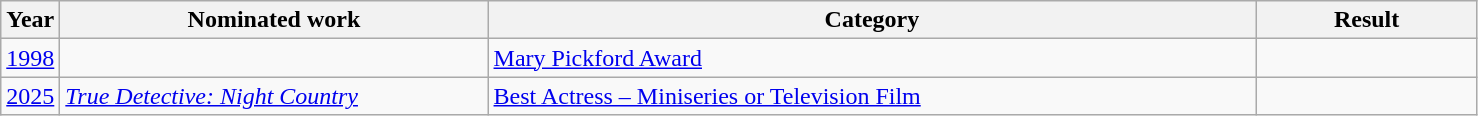<table class=wikitable>
<tr>
<th width=4%>Year</th>
<th width=29%>Nominated work</th>
<th width=52%>Category</th>
<th width=15%>Result</th>
</tr>
<tr>
<td align=center><a href='#'>1998</a></td>
<td></td>
<td><a href='#'>Mary Pickford Award</a></td>
<td></td>
</tr>
<tr>
<td align=center><a href='#'>2025</a></td>
<td><em><a href='#'>True Detective: Night Country</a></em></td>
<td><a href='#'>Best Actress – Miniseries or Television Film</a></td>
<td></td>
</tr>
</table>
